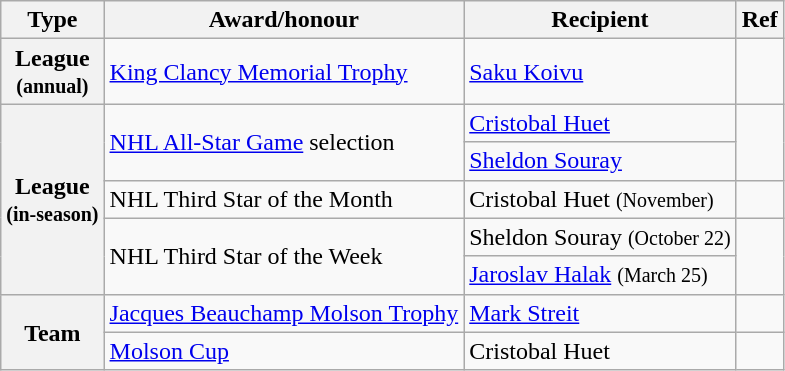<table class="wikitable">
<tr>
<th scope="col">Type</th>
<th scope="col">Award/honour</th>
<th scope="col">Recipient</th>
<th scope="col">Ref</th>
</tr>
<tr>
<th scope="row">League<br><small>(annual)</small></th>
<td><a href='#'>King Clancy Memorial Trophy</a></td>
<td><a href='#'>Saku Koivu</a></td>
<td></td>
</tr>
<tr>
<th scope="row" rowspan="5">League<br><small>(in-season)</small></th>
<td rowspan="2"><a href='#'>NHL All-Star Game</a> selection</td>
<td><a href='#'>Cristobal Huet</a></td>
<td rowspan="2"></td>
</tr>
<tr>
<td><a href='#'>Sheldon Souray</a></td>
</tr>
<tr>
<td>NHL Third Star of the Month</td>
<td>Cristobal Huet <small>(November)</small></td>
<td></td>
</tr>
<tr>
<td rowspan="2">NHL Third Star of the Week</td>
<td>Sheldon Souray <small>(October 22)</small></td>
<td rowspan="2"></td>
</tr>
<tr>
<td><a href='#'>Jaroslav Halak</a> <small>(March 25)</small></td>
</tr>
<tr>
<th scope="row" rowspan="2">Team</th>
<td><a href='#'>Jacques Beauchamp Molson Trophy</a></td>
<td><a href='#'>Mark Streit</a></td>
<td></td>
</tr>
<tr>
<td><a href='#'>Molson Cup</a></td>
<td>Cristobal Huet</td>
<td></td>
</tr>
</table>
